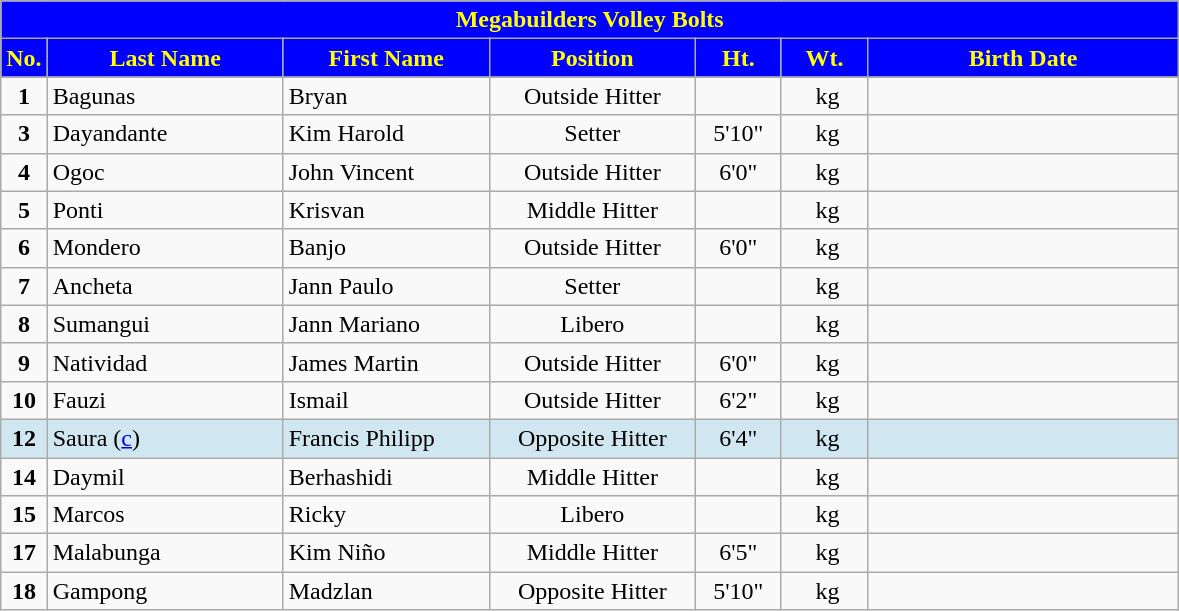<table class="wikitable" style="text-align:center;">
<tr>
<td colspan="7" style= "background: blue; color: #FFFF00; text-align: center"><strong>Megabuilders Volley Bolts</strong></td>
</tr>
<tr>
<th width=3px style="background: blue; color: #FFFF00; text-align: center"><strong>No.</strong></th>
<th width=150px style="background: blue; color: #FFFF00">Last Name</th>
<th width=130px style="background: blue; color: #FFFF00">First Name</th>
<th width=130px style="background: blue; color: #FFFF00">Position</th>
<th width=50px style="background: blue; color: #FFFF00">Ht.</th>
<th width=50px style="background: blue; color: #FFFF00">Wt.</th>
<th width=200px style="background: blue; color: #FFFF00">Birth Date</th>
</tr>
<tr>
<td><strong>1</strong></td>
<td style="text-align: left">Bagunas</td>
<td style="text-align: left">Bryan</td>
<td>Outside Hitter</td>
<td></td>
<td> kg</td>
<td></td>
</tr>
<tr>
<td><strong>3</strong></td>
<td style="text-align: left">Dayandante</td>
<td style="text-align: left">Kim Harold</td>
<td>Setter</td>
<td>5'10"</td>
<td> kg</td>
<td></td>
</tr>
<tr>
<td><strong>4</strong></td>
<td style="text-align: left">Ogoc</td>
<td style="text-align: left">John Vincent</td>
<td>Outside Hitter</td>
<td>6'0"</td>
<td> kg</td>
<td></td>
</tr>
<tr>
<td><strong>5</strong></td>
<td style="text-align: left">Ponti</td>
<td style="text-align: left">Krisvan</td>
<td>Middle Hitter</td>
<td></td>
<td> kg</td>
<td></td>
</tr>
<tr>
<td><strong>6</strong></td>
<td style="text-align: left">Mondero</td>
<td style="text-align: left">Banjo</td>
<td>Outside Hitter</td>
<td>6'0"</td>
<td> kg</td>
<td></td>
</tr>
<tr>
<td><strong>7</strong></td>
<td style="text-align: left">Ancheta</td>
<td style="text-align: left">Jann Paulo</td>
<td>Setter</td>
<td></td>
<td> kg</td>
<td></td>
</tr>
<tr>
<td><strong>8</strong></td>
<td style="text-align: left">Sumangui</td>
<td style="text-align: left">Jann Mariano</td>
<td>Libero</td>
<td></td>
<td> kg</td>
<td></td>
</tr>
<tr>
<td><strong>9</strong></td>
<td style="text-align: left">Natividad</td>
<td style="text-align: left">James Martin</td>
<td>Outside Hitter</td>
<td>6'0"</td>
<td> kg</td>
<td></td>
</tr>
<tr>
<td><strong>10</strong></td>
<td style="text-align: left">Fauzi</td>
<td style="text-align: left">Ismail</td>
<td>Outside Hitter</td>
<td>6'2"</td>
<td> kg</td>
<td></td>
</tr>
<tr bgcolor=#D0E6F>
<td><strong>12</strong></td>
<td style="text-align: left">Saura (<a href='#'>c</a>)</td>
<td style="text-align: left">Francis Philipp</td>
<td>Opposite Hitter</td>
<td>6'4"</td>
<td> kg</td>
<td></td>
</tr>
<tr>
<td><strong>14</strong></td>
<td style="text-align: left">Daymil</td>
<td style="text-align: left">Berhashidi</td>
<td>Middle Hitter</td>
<td></td>
<td> kg</td>
<td></td>
</tr>
<tr>
<td><strong>15</strong></td>
<td style="text-align: left">Marcos</td>
<td style="text-align: left">Ricky</td>
<td>Libero</td>
<td></td>
<td> kg</td>
<td></td>
</tr>
<tr>
<td><strong>17</strong></td>
<td style="text-align: left">Malabunga</td>
<td style="text-align: left">Kim Niño</td>
<td>Middle Hitter</td>
<td>6'5"</td>
<td> kg</td>
<td></td>
</tr>
<tr>
<td><strong>18</strong></td>
<td style="text-align: left">Gampong</td>
<td style="text-align: left">Madzlan</td>
<td>Opposite Hitter</td>
<td>5'10"</td>
<td> kg</td>
<td></td>
</tr>
</table>
